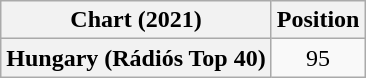<table class="wikitable plainrowheaders" style="text-align:center">
<tr>
<th scope="col">Chart (2021)</th>
<th scope="col">Position</th>
</tr>
<tr>
<th scope="row">Hungary (Rádiós Top 40)</th>
<td>95</td>
</tr>
</table>
